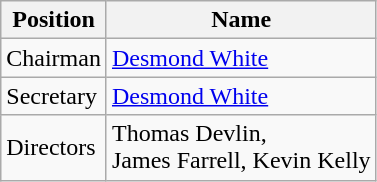<table class="wikitable">
<tr>
<th>Position</th>
<th>Name</th>
</tr>
<tr>
<td>Chairman</td>
<td><a href='#'>Desmond White</a></td>
</tr>
<tr>
<td>Secretary</td>
<td><a href='#'>Desmond White</a></td>
</tr>
<tr>
<td>Directors</td>
<td>Thomas Devlin,<br>James Farrell,
Kevin Kelly</td>
</tr>
</table>
